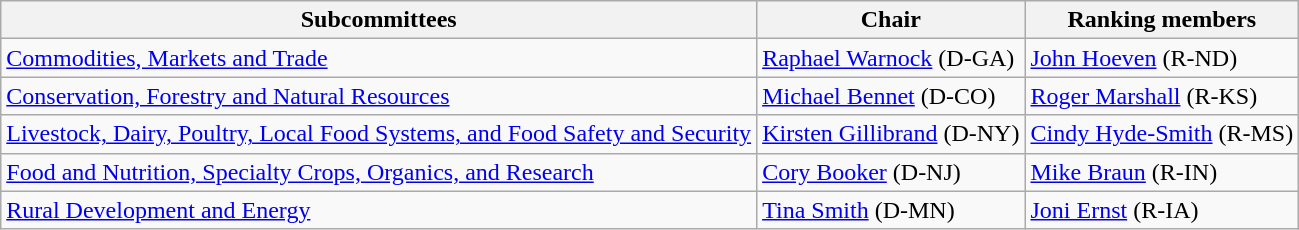<table class="wikitable">
<tr>
<th>Subcommittees</th>
<th>Chair</th>
<th>Ranking members</th>
</tr>
<tr>
<td><a href='#'>Commodities, Markets and Trade</a></td>
<td><a href='#'>Raphael Warnock</a> (D-GA)</td>
<td><a href='#'>John Hoeven</a> (R-ND)</td>
</tr>
<tr>
<td><a href='#'>Conservation, Forestry and Natural Resources</a></td>
<td><a href='#'>Michael Bennet</a> (D-CO)</td>
<td><a href='#'>Roger Marshall</a> (R-KS)</td>
</tr>
<tr>
<td><a href='#'>Livestock, Dairy, Poultry, Local Food Systems, and Food Safety and Security</a></td>
<td><a href='#'>Kirsten Gillibrand</a> (D-NY)</td>
<td><a href='#'>Cindy Hyde-Smith</a> (R-MS)</td>
</tr>
<tr>
<td><a href='#'>Food and Nutrition, Specialty Crops, Organics, and Research</a></td>
<td><a href='#'>Cory Booker</a> (D-NJ)</td>
<td><a href='#'>Mike Braun</a> (R-IN)</td>
</tr>
<tr>
<td><a href='#'>Rural Development and Energy</a></td>
<td><a href='#'>Tina Smith</a> (D-MN)</td>
<td><a href='#'>Joni Ernst</a> (R-IA)</td>
</tr>
</table>
